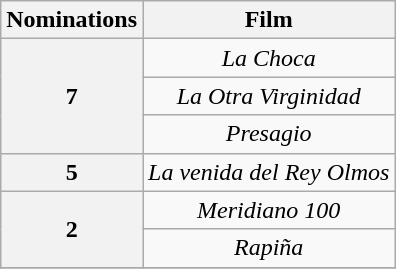<table class="wikitable plainrowheaders" style="text-align:center;">
<tr>
<th scope="col" width="55">Nominations</th>
<th scope="col" align="center">Film</th>
</tr>
<tr>
<th scope=row rowspan=3 style="text-align:center">7</th>
<td><em>La Choca</em></td>
</tr>
<tr>
<td><em>La Otra Virginidad</em></td>
</tr>
<tr>
<td><em>Presagio</em></td>
</tr>
<tr>
<th scope=row rowspan=1 style="text-align:center">5</th>
<td><em>La venida del Rey Olmos</em></td>
</tr>
<tr>
<th scope=row rowspan=2 style="text-align:center">2</th>
<td><em>Meridiano 100</em></td>
</tr>
<tr>
<td><em>Rapiña</em></td>
</tr>
<tr>
</tr>
</table>
